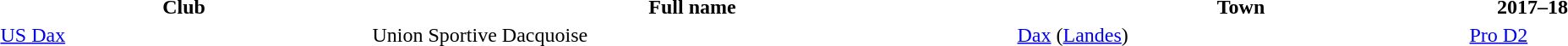<table style="width:100%;">
<tr>
<th style="width:23%;">Club</th>
<th style="width:40%;">Full name</th>
<th style="width:28%;">Town</th>
<th style="width:8%;">2017–18</th>
</tr>
<tr>
<td><a href='#'>US Dax</a></td>
<td>Union Sportive Dacquoise</td>
<td><a href='#'>Dax</a> (<a href='#'>Landes</a>)</td>
<td><a href='#'>Pro D2</a></td>
</tr>
</table>
